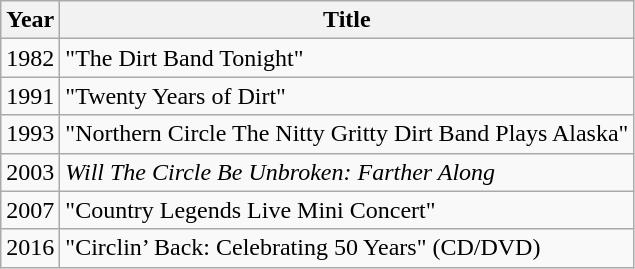<table class="wikitable">
<tr>
<th>Year</th>
<th>Title</th>
</tr>
<tr>
<td>1982</td>
<td>"The Dirt Band Tonight"</td>
</tr>
<tr>
<td>1991</td>
<td>"Twenty Years of Dirt"</td>
</tr>
<tr>
<td>1993</td>
<td>"Northern Circle The Nitty Gritty Dirt Band Plays Alaska"</td>
</tr>
<tr>
<td>2003</td>
<td><em>Will The Circle Be Unbroken: Farther Along</em></td>
</tr>
<tr>
<td>2007</td>
<td>"Country Legends Live Mini Concert"</td>
</tr>
<tr>
<td>2016</td>
<td>"Circlin’ Back: Celebrating 50 Years" (CD/DVD)</td>
</tr>
</table>
